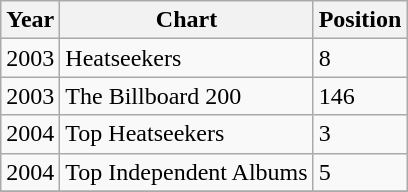<table class="wikitable">
<tr>
<th align="left" valign="top">Year</th>
<th align="left" valign="top">Chart</th>
<th align="left" valign="top">Position</th>
</tr>
<tr>
<td align="left" valign="top">2003</td>
<td align="left" valign="top">Heatseekers</td>
<td align="left" valign="top">8</td>
</tr>
<tr>
<td align="left" valign="top">2003</td>
<td align="left" valign="top">The Billboard 200</td>
<td align="left" valign="top">146</td>
</tr>
<tr>
<td align="left" valign="top">2004</td>
<td align="left" valign="top">Top Heatseekers</td>
<td align="left" valign="top">3</td>
</tr>
<tr>
<td align="left" valign="top">2004</td>
<td align="left" valign="top">Top Independent Albums</td>
<td align="left" valign="top">5</td>
</tr>
<tr>
</tr>
</table>
